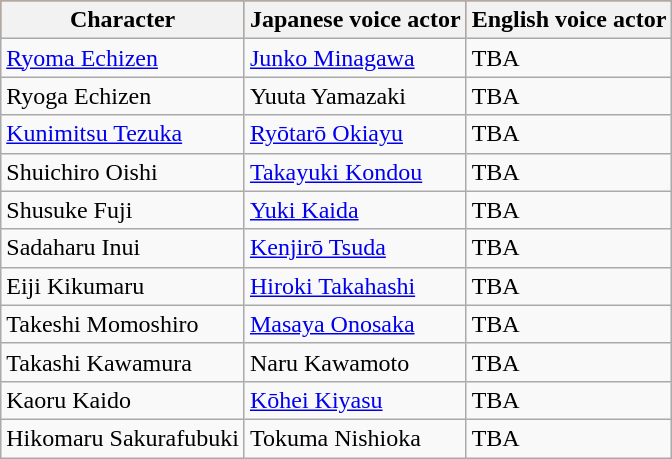<table border="1" style="border-collapse: collapse;" class="wikitable">
<tr style="background-color: rgb(255,85,0);">
<th>Character</th>
<th>Japanese voice actor</th>
<th>English voice actor</th>
</tr>
<tr>
<td><a href='#'>Ryoma Echizen</a></td>
<td><a href='#'>Junko Minagawa</a></td>
<td>TBA</td>
</tr>
<tr>
<td>Ryoga Echizen</td>
<td>Yuuta Yamazaki</td>
<td>TBA</td>
</tr>
<tr>
<td><a href='#'>Kunimitsu Tezuka</a></td>
<td><a href='#'>Ryōtarō Okiayu</a></td>
<td>TBA</td>
</tr>
<tr>
<td>Shuichiro Oishi</td>
<td><a href='#'>Takayuki Kondou</a></td>
<td>TBA</td>
</tr>
<tr>
<td>Shusuke Fuji</td>
<td><a href='#'>Yuki Kaida</a></td>
<td>TBA</td>
</tr>
<tr>
<td>Sadaharu Inui</td>
<td><a href='#'>Kenjirō Tsuda</a></td>
<td>TBA</td>
</tr>
<tr>
<td>Eiji Kikumaru</td>
<td><a href='#'>Hiroki Takahashi</a></td>
<td>TBA</td>
</tr>
<tr>
<td>Takeshi Momoshiro</td>
<td><a href='#'>Masaya Onosaka</a></td>
<td>TBA</td>
</tr>
<tr>
<td>Takashi Kawamura</td>
<td>Naru Kawamoto</td>
<td>TBA</td>
</tr>
<tr>
<td>Kaoru Kaido</td>
<td><a href='#'>Kōhei Kiyasu</a></td>
<td>TBA</td>
</tr>
<tr>
<td>Hikomaru Sakurafubuki</td>
<td>Tokuma Nishioka</td>
<td>TBA</td>
</tr>
</table>
